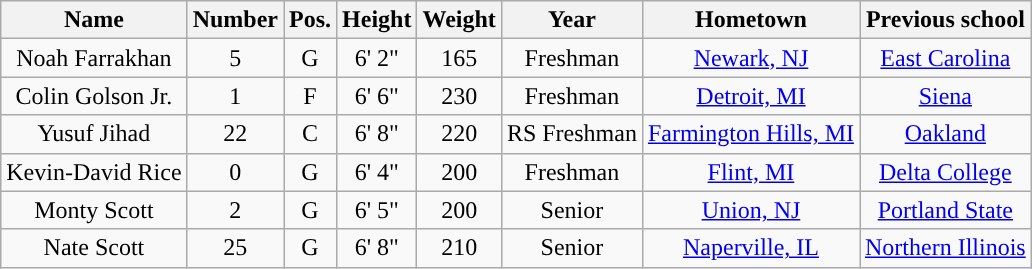<table class="wikitable sortable sortable" style="text-align: center">
<tr align=center>
<th style="background:#">Name</th>
<th style="background:#">Number</th>
<th style="background:#">Pos.</th>
<th style="background:#">Height</th>
<th style="background:#">Weight</th>
<th style="background:#">Year</th>
<th style="background:#">Hometown</th>
<th style="background:#">Previous school</th>
</tr>
<tr>
<td>Noah Farrakhan</td>
<td>5</td>
<td>G</td>
<td>6' 2"</td>
<td>165</td>
<td>Freshman</td>
<td><a href='#'>Newark, NJ</a></td>
<td><a href='#'>East Carolina</a></td>
</tr>
<tr>
<td>Colin Golson Jr.</td>
<td>1</td>
<td>F</td>
<td>6' 6"</td>
<td>230</td>
<td>Freshman</td>
<td><a href='#'>Detroit, MI</a></td>
<td><a href='#'>Siena</a></td>
</tr>
<tr>
<td>Yusuf Jihad</td>
<td>22</td>
<td>C</td>
<td>6' 8"</td>
<td>220</td>
<td>RS Freshman</td>
<td><a href='#'>Farmington Hills, MI</a></td>
<td><a href='#'>Oakland</a></td>
</tr>
<tr>
<td>Kevin-David Rice</td>
<td>0</td>
<td>G</td>
<td>6' 4"</td>
<td>200</td>
<td>Freshman</td>
<td><a href='#'>Flint, MI</a></td>
<td><a href='#'>Delta College</a></td>
</tr>
<tr>
<td>Monty Scott</td>
<td>2</td>
<td>G</td>
<td>6' 5"</td>
<td>200</td>
<td>Senior</td>
<td><a href='#'>Union, NJ</a></td>
<td><a href='#'>Portland State</a></td>
</tr>
<tr>
<td>Nate Scott</td>
<td>25</td>
<td>G</td>
<td>6' 8"</td>
<td>210</td>
<td>Senior</td>
<td><a href='#'>Naperville, IL</a></td>
<td><a href='#'>Northern Illinois</a></td>
</tr>
</table>
